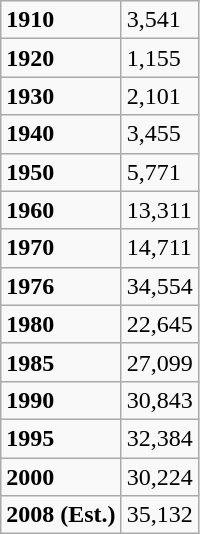<table class="wikitable">
<tr>
<td><strong>1910</strong></td>
<td>3,541</td>
</tr>
<tr>
<td><strong>1920</strong></td>
<td>1,155</td>
</tr>
<tr>
<td><strong>1930</strong></td>
<td>2,101</td>
</tr>
<tr>
<td><strong>1940</strong></td>
<td>3,455</td>
</tr>
<tr>
<td><strong>1950</strong></td>
<td>5,771</td>
</tr>
<tr>
<td><strong>1960</strong></td>
<td>13,311</td>
</tr>
<tr>
<td><strong>1970</strong></td>
<td>14,711</td>
</tr>
<tr>
<td><strong>1976</strong></td>
<td>34,554</td>
</tr>
<tr>
<td><strong>1980</strong></td>
<td>22,645</td>
</tr>
<tr>
<td><strong>1985</strong></td>
<td>27,099</td>
</tr>
<tr>
<td><strong>1990</strong></td>
<td>30,843</td>
</tr>
<tr>
<td><strong>1995</strong></td>
<td>32,384</td>
</tr>
<tr>
<td><strong>2000</strong></td>
<td>30,224</td>
</tr>
<tr>
<td><strong>2008 (Est.)</strong></td>
<td>35,132</td>
</tr>
</table>
